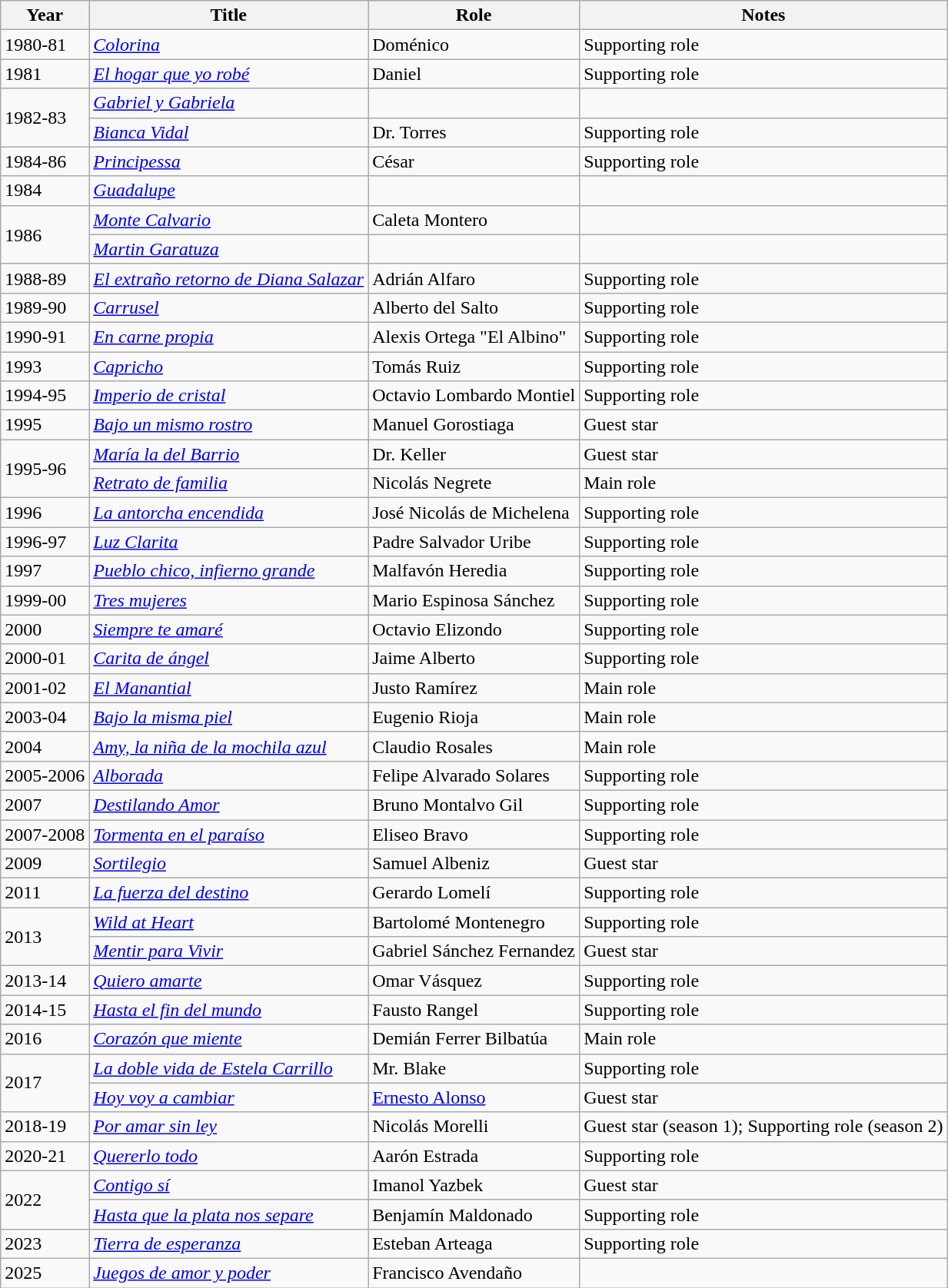<table class="wikitable sortable">
<tr>
<th>Year</th>
<th>Title</th>
<th>Role</th>
<th>Notes</th>
</tr>
<tr>
<td>1980-81</td>
<td><em><a href='#'>Colorina</a></em></td>
<td>Doménico</td>
<td>Supporting role</td>
</tr>
<tr>
<td>1981</td>
<td><em><a href='#'>El hogar que yo robé</a></em></td>
<td>Daniel</td>
<td>Supporting role</td>
</tr>
<tr>
<td rowspan=2>1982-83</td>
<td><em><a href='#'>Gabriel y Gabriela</a></em></td>
<td></td>
<td></td>
</tr>
<tr>
<td><em><a href='#'>Bianca Vidal</a></em></td>
<td>Dr. Torres</td>
<td>Supporting role</td>
</tr>
<tr>
<td>1984-86</td>
<td><em><a href='#'>Principessa</a></em></td>
<td>César</td>
<td>Supporting role</td>
</tr>
<tr>
<td>1984</td>
<td><em><a href='#'>Guadalupe</a></em></td>
<td></td>
<td></td>
</tr>
<tr>
<td rowspan=2>1986</td>
<td><em><a href='#'>Monte Calvario</a></em></td>
<td>Caleta Montero</td>
<td></td>
</tr>
<tr>
<td><em><a href='#'>Martin Garatuza</a></em></td>
<td></td>
<td></td>
</tr>
<tr>
<td>1988-89</td>
<td><em><a href='#'>El extraño retorno de Diana Salazar</a></em></td>
<td>Adrián Alfaro</td>
<td>Supporting role</td>
</tr>
<tr>
<td>1989-90</td>
<td><em><a href='#'>Carrusel</a></em></td>
<td>Alberto del Salto</td>
<td>Supporting role</td>
</tr>
<tr>
<td>1990-91</td>
<td><em><a href='#'>En carne propia</a></em></td>
<td>Alexis Ortega "El Albino"</td>
<td>Supporting role</td>
</tr>
<tr>
<td>1993</td>
<td><em><a href='#'>Capricho</a></em></td>
<td>Tomás Ruiz</td>
<td>Supporting role</td>
</tr>
<tr>
<td>1994-95</td>
<td><em><a href='#'>Imperio de cristal</a></em></td>
<td>Octavio Lombardo Montiel</td>
<td>Supporting role</td>
</tr>
<tr>
<td>1995</td>
<td><em><a href='#'>Bajo un mismo rostro</a></em></td>
<td>Manuel Gorostiaga</td>
<td>Guest star</td>
</tr>
<tr>
<td rowspan=2>1995-96</td>
<td><em><a href='#'>María la del Barrio</a></em></td>
<td>Dr. Keller</td>
<td>Guest star</td>
</tr>
<tr>
<td><em><a href='#'>Retrato de familia</a></em></td>
<td>Nicolás Negrete</td>
<td>Main role</td>
</tr>
<tr>
<td>1996</td>
<td><em><a href='#'>La antorcha encendida</a></em></td>
<td>José Nicolás de Michelena</td>
<td>Supporting role</td>
</tr>
<tr>
<td>1996-97</td>
<td><em><a href='#'>Luz Clarita</a></em></td>
<td>Padre Salvador Uribe</td>
<td>Supporting role</td>
</tr>
<tr>
<td>1997</td>
<td><em><a href='#'>Pueblo chico, infierno grande</a></em></td>
<td>Malfavón Heredia</td>
<td>Supporting role</td>
</tr>
<tr>
<td>1999-00</td>
<td><em><a href='#'>Tres mujeres</a></em></td>
<td>Mario Espinosa Sánchez</td>
<td>Supporting role</td>
</tr>
<tr>
<td>2000</td>
<td><em><a href='#'>Siempre te amaré</a></em></td>
<td>Octavio Elizondo</td>
<td>Supporting role</td>
</tr>
<tr>
<td>2000-01</td>
<td><em><a href='#'>Carita de ángel</a></em></td>
<td>Jaime Alberto</td>
<td>Supporting role</td>
</tr>
<tr>
<td>2001-02</td>
<td><em><a href='#'>El Manantial</a></em></td>
<td>Justo Ramírez</td>
<td>Main role</td>
</tr>
<tr>
<td>2003-04</td>
<td><em><a href='#'>Bajo la misma piel</a></em></td>
<td>Eugenio Rioja</td>
<td>Main role</td>
</tr>
<tr>
<td>2004</td>
<td><em><a href='#'>Amy, la niña de la mochila azul</a></em></td>
<td>Claudio Rosales</td>
<td>Main role</td>
</tr>
<tr>
<td>2005-2006</td>
<td><em><a href='#'>Alborada</a></em></td>
<td>Felipe Alvarado Solares</td>
<td>Supporting role</td>
</tr>
<tr>
<td>2007</td>
<td><em><a href='#'>Destilando Amor</a></em></td>
<td>Bruno Montalvo Gil</td>
<td>Supporting role</td>
</tr>
<tr>
<td>2007-2008</td>
<td><em><a href='#'>Tormenta en el paraíso</a></em></td>
<td>Eliseo Bravo</td>
<td>Supporting role</td>
</tr>
<tr>
<td>2009</td>
<td><em><a href='#'>Sortilegio</a></em></td>
<td>Samuel Albeniz</td>
<td>Guest star</td>
</tr>
<tr>
<td>2011</td>
<td><em><a href='#'>La fuerza del destino</a></em></td>
<td>Gerardo Lomelí</td>
<td>Supporting role</td>
</tr>
<tr>
<td rowspan=2>2013</td>
<td><em><a href='#'>Wild at Heart</a></em></td>
<td>Bartolomé Montenegro</td>
<td>Supporting role</td>
</tr>
<tr>
<td><em><a href='#'>Mentir para Vivir</a></em></td>
<td>Gabriel Sánchez Fernandez</td>
<td>Guest star</td>
</tr>
<tr>
<td>2013-14</td>
<td><em><a href='#'>Quiero amarte</a></em></td>
<td>Omar Vásquez</td>
<td>Supporting role</td>
</tr>
<tr>
<td>2014-15</td>
<td><em><a href='#'>Hasta el fin del mundo</a></em></td>
<td>Fausto Rangel</td>
<td>Supporting role</td>
</tr>
<tr>
<td>2016</td>
<td><em><a href='#'>Corazón que miente</a></em></td>
<td>Demián Ferrer Bilbatúa</td>
<td>Main role</td>
</tr>
<tr>
<td rowspan=2>2017</td>
<td><em><a href='#'>La doble vida de Estela Carrillo</a></em></td>
<td>Mr. Blake</td>
<td>Supporting role</td>
</tr>
<tr>
<td><em><a href='#'>Hoy voy a cambiar</a></em></td>
<td><a href='#'>Ernesto Alonso</a></td>
<td>Guest star</td>
</tr>
<tr>
<td>2018-19</td>
<td><em><a href='#'>Por amar sin ley</a></em></td>
<td>Nicolás Morelli</td>
<td>Guest star (season 1); Supporting role (season 2)</td>
</tr>
<tr>
<td>2020-21</td>
<td><em><a href='#'>Quererlo todo</a></em></td>
<td>Aarón Estrada</td>
<td>Supporting role</td>
</tr>
<tr>
<td rowspan=2>2022</td>
<td><em><a href='#'>Contigo sí</a></em></td>
<td>Imanol Yazbek</td>
<td>Guest star</td>
</tr>
<tr>
<td><em><a href='#'>Hasta que la plata nos separe</a></em></td>
<td>Benjamín Maldonado</td>
<td>Supporting role</td>
</tr>
<tr>
<td>2023</td>
<td><em><a href='#'>Tierra de esperanza</a></em></td>
<td>Esteban Arteaga</td>
<td>Supporting role</td>
</tr>
<tr>
<td>2025</td>
<td><em><a href='#'>Juegos de amor y poder</a></em></td>
<td>Francisco Avendaño</td>
<td></td>
</tr>
</table>
